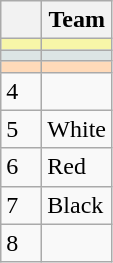<table class="wikitable">
<tr>
<th width=20></th>
<th>Team</th>
</tr>
<tr style="background:#F7F6A8;">
<td style="text-align:center;"></td>
<td></td>
</tr>
<tr style="background:#DCE5E5;">
<td style="text-align:center;"></td>
<td></td>
</tr>
<tr style="background:#FFDAB9;">
<td style="text-align:center;"></td>
<td></td>
</tr>
<tr>
<td>4</td>
<td></td>
</tr>
<tr>
<td>5</td>
<td> White</td>
</tr>
<tr>
<td>6</td>
<td> Red</td>
</tr>
<tr>
<td>7</td>
<td> Black</td>
</tr>
<tr>
<td>8</td>
<td></td>
</tr>
</table>
